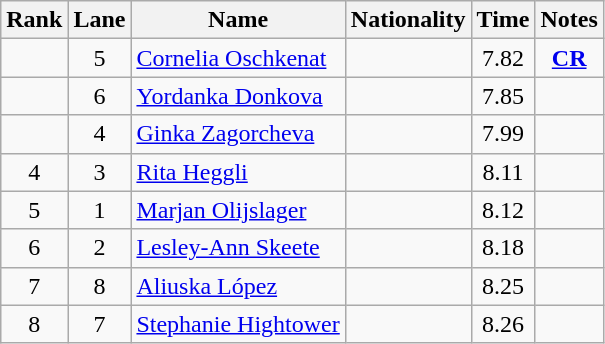<table class="wikitable sortable" style="text-align:center">
<tr>
<th>Rank</th>
<th>Lane</th>
<th>Name</th>
<th>Nationality</th>
<th>Time</th>
<th>Notes</th>
</tr>
<tr>
<td></td>
<td>5</td>
<td align="left"><a href='#'>Cornelia Oschkenat</a></td>
<td align=left></td>
<td>7.82</td>
<td><strong><a href='#'>CR</a></strong></td>
</tr>
<tr>
<td></td>
<td>6</td>
<td align="left"><a href='#'>Yordanka Donkova</a></td>
<td align=left></td>
<td>7.85</td>
<td></td>
</tr>
<tr>
<td></td>
<td>4</td>
<td align="left"><a href='#'>Ginka Zagorcheva</a></td>
<td align=left></td>
<td>7.99</td>
<td></td>
</tr>
<tr>
<td>4</td>
<td>3</td>
<td align="left"><a href='#'>Rita Heggli</a></td>
<td align=left></td>
<td>8.11</td>
<td></td>
</tr>
<tr>
<td>5</td>
<td>1</td>
<td align="left"><a href='#'>Marjan Olijslager</a></td>
<td align=left></td>
<td>8.12</td>
<td></td>
</tr>
<tr>
<td>6</td>
<td>2</td>
<td align="left"><a href='#'>Lesley-Ann Skeete</a></td>
<td align=left></td>
<td>8.18</td>
<td></td>
</tr>
<tr>
<td>7</td>
<td>8</td>
<td align="left"><a href='#'>Aliuska López</a></td>
<td align=left></td>
<td>8.25</td>
<td></td>
</tr>
<tr>
<td>8</td>
<td>7</td>
<td align="left"><a href='#'>Stephanie Hightower</a></td>
<td align=left></td>
<td>8.26</td>
<td></td>
</tr>
</table>
